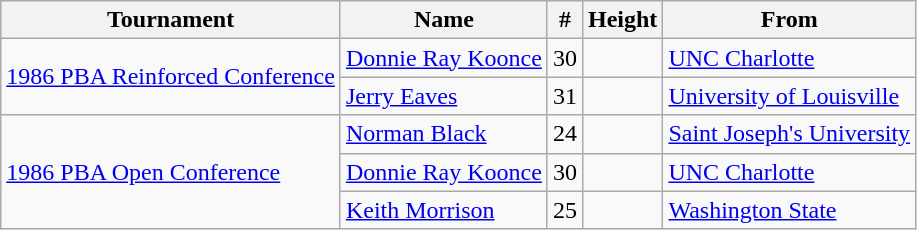<table class="wikitable">
<tr>
<th>Tournament</th>
<th>Name</th>
<th>#</th>
<th>Height</th>
<th>From</th>
</tr>
<tr>
<td rowspan=2><a href='#'>1986 PBA Reinforced Conference</a></td>
<td><a href='#'>Donnie Ray Koonce</a></td>
<td>30</td>
<td></td>
<td><a href='#'>UNC Charlotte</a></td>
</tr>
<tr>
<td><a href='#'>Jerry Eaves</a></td>
<td>31</td>
<td></td>
<td><a href='#'>University of Louisville</a></td>
</tr>
<tr>
<td rowspan=3><a href='#'>1986 PBA Open Conference</a></td>
<td><a href='#'>Norman Black</a></td>
<td>24</td>
<td></td>
<td><a href='#'>Saint Joseph's University</a></td>
</tr>
<tr>
<td><a href='#'>Donnie Ray Koonce</a></td>
<td>30</td>
<td></td>
<td><a href='#'>UNC Charlotte</a></td>
</tr>
<tr>
<td><a href='#'>Keith Morrison</a></td>
<td>25</td>
<td></td>
<td><a href='#'>Washington State</a></td>
</tr>
</table>
